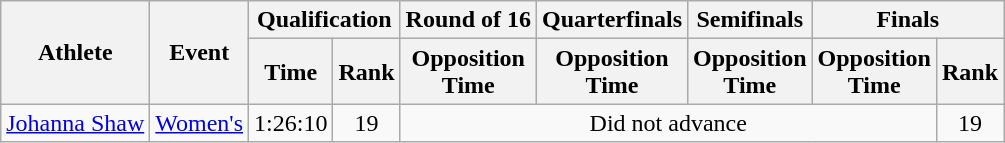<table class="wikitable">
<tr>
<th rowspan="2">Athlete</th>
<th rowspan="2">Event</th>
<th colspan="2">Qualification</th>
<th>Round of 16</th>
<th>Quarterfinals</th>
<th>Semifinals</th>
<th colspan=2>Finals</th>
</tr>
<tr>
<th>Time</th>
<th>Rank</th>
<th>Opposition<br>Time</th>
<th>Opposition<br>Time</th>
<th>Opposition<br>Time</th>
<th>Opposition<br>Time</th>
<th>Rank</th>
</tr>
<tr>
<td><a href='#'>Johanna Shaw</a></td>
<td><a href='#'>Women's</a></td>
<td align="center">1:26:10</td>
<td align="center">19</td>
<td align="center" colspan="4">Did not advance</td>
<td align="center">19</td>
</tr>
</table>
